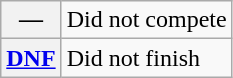<table class="wikitable">
<tr>
<th scope="row">—</th>
<td>Did not compete</td>
</tr>
<tr>
<th scope="row"><a href='#'>DNF</a></th>
<td>Did not finish</td>
</tr>
</table>
